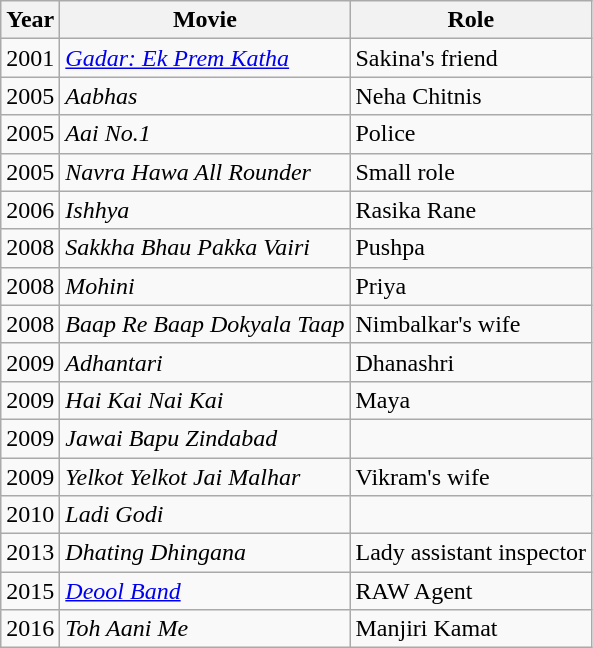<table class="wikitable">
<tr>
<th>Year</th>
<th>Movie</th>
<th>Role</th>
</tr>
<tr>
<td>2001</td>
<td><em><a href='#'>Gadar: Ek Prem Katha</a></em></td>
<td>Sakina's friend</td>
</tr>
<tr>
<td>2005</td>
<td><em>Aabhas</em></td>
<td>Neha Chitnis</td>
</tr>
<tr>
<td>2005</td>
<td><em>Aai No.1</em></td>
<td>Police</td>
</tr>
<tr>
<td>2005</td>
<td><em>Navra Hawa All Rounder</em></td>
<td>Small role</td>
</tr>
<tr>
<td>2006</td>
<td><em>Ishhya</em></td>
<td>Rasika Rane</td>
</tr>
<tr>
<td>2008</td>
<td><em>Sakkha Bhau Pakka Vairi</em></td>
<td>Pushpa</td>
</tr>
<tr>
<td>2008</td>
<td><em>Mohini</em></td>
<td>Priya</td>
</tr>
<tr>
<td>2008</td>
<td><em>Baap Re Baap Dokyala Taap</em></td>
<td>Nimbalkar's wife</td>
</tr>
<tr>
<td>2009</td>
<td><em>Adhantari</em></td>
<td>Dhanashri</td>
</tr>
<tr>
<td>2009</td>
<td><em>Hai Kai Nai Kai</em></td>
<td>Maya</td>
</tr>
<tr>
<td>2009</td>
<td><em>Jawai Bapu Zindabad</em></td>
<td></td>
</tr>
<tr>
<td>2009</td>
<td><em>Yelkot Yelkot Jai Malhar</em></td>
<td>Vikram's wife</td>
</tr>
<tr>
<td>2010</td>
<td><em>Ladi Godi</em></td>
<td></td>
</tr>
<tr>
<td>2013</td>
<td><em>Dhating Dhingana</em></td>
<td>Lady assistant inspector</td>
</tr>
<tr>
<td>2015</td>
<td><em><a href='#'>Deool Band</a></em></td>
<td>RAW Agent</td>
</tr>
<tr>
<td>2016</td>
<td><em>Toh Aani Me</em></td>
<td>Manjiri Kamat</td>
</tr>
</table>
